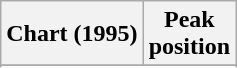<table class="wikitable sortable">
<tr>
<th align="left">Chart (1995)</th>
<th style="text-align:center;">Peak<br>position</th>
</tr>
<tr>
</tr>
<tr>
</tr>
<tr>
</tr>
</table>
